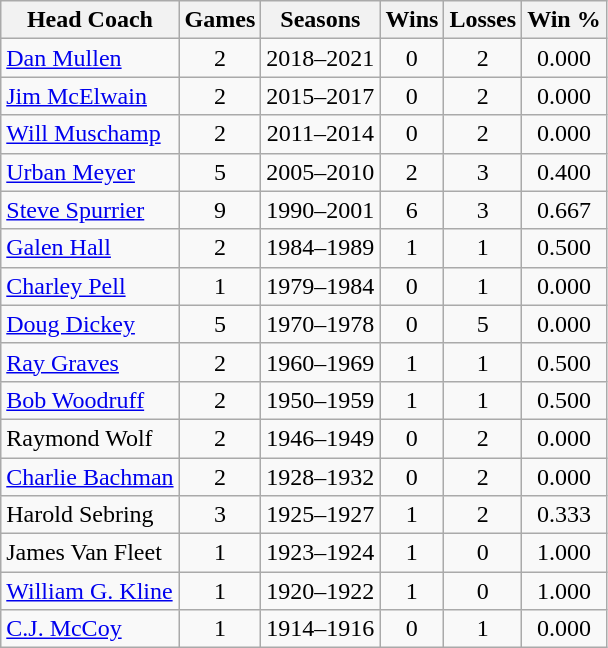<table class="sortable wikitable" style="text-align:center">
<tr>
<th>Head Coach</th>
<th>Games</th>
<th>Seasons</th>
<th>Wins</th>
<th>Losses</th>
<th>Win %</th>
</tr>
<tr>
<td align="left"><a href='#'>Dan Mullen</a></td>
<td>2</td>
<td>2018–2021</td>
<td>0</td>
<td>2</td>
<td>0.000</td>
</tr>
<tr>
<td align="left"><a href='#'>Jim McElwain</a></td>
<td>2</td>
<td>2015–2017</td>
<td>0</td>
<td>2</td>
<td>0.000</td>
</tr>
<tr>
<td align="left"><a href='#'>Will Muschamp</a></td>
<td>2</td>
<td>2011–2014</td>
<td>0</td>
<td>2</td>
<td>0.000</td>
</tr>
<tr>
<td align="left"><a href='#'>Urban Meyer</a></td>
<td>5</td>
<td>2005–2010</td>
<td>2</td>
<td>3</td>
<td>0.400</td>
</tr>
<tr>
<td align="left"><a href='#'>Steve Spurrier</a></td>
<td>9</td>
<td>1990–2001</td>
<td>6</td>
<td>3</td>
<td>0.667</td>
</tr>
<tr>
<td align="left"><a href='#'>Galen Hall</a></td>
<td>2</td>
<td>1984–1989</td>
<td>1</td>
<td>1</td>
<td>0.500</td>
</tr>
<tr>
<td align="left"><a href='#'>Charley Pell</a></td>
<td>1</td>
<td>1979–1984</td>
<td>0</td>
<td>1</td>
<td>0.000</td>
</tr>
<tr>
<td align="left"><a href='#'>Doug Dickey</a></td>
<td>5</td>
<td>1970–1978</td>
<td>0</td>
<td>5</td>
<td>0.000</td>
</tr>
<tr>
<td align="left"><a href='#'>Ray Graves</a></td>
<td>2</td>
<td>1960–1969</td>
<td>1</td>
<td>1</td>
<td>0.500</td>
</tr>
<tr>
<td align="left"><a href='#'>Bob Woodruff</a></td>
<td>2</td>
<td>1950–1959</td>
<td>1</td>
<td>1</td>
<td>0.500</td>
</tr>
<tr>
<td align="left">Raymond Wolf</td>
<td>2</td>
<td>1946–1949</td>
<td>0</td>
<td>2</td>
<td>0.000</td>
</tr>
<tr>
<td align="left"><a href='#'>Charlie Bachman</a></td>
<td>2</td>
<td>1928–1932</td>
<td>0</td>
<td>2</td>
<td>0.000</td>
</tr>
<tr>
<td align="left">Harold Sebring</td>
<td>3</td>
<td>1925–1927</td>
<td>1</td>
<td>2</td>
<td>0.333</td>
</tr>
<tr>
<td align="left">James Van Fleet</td>
<td>1</td>
<td>1923–1924</td>
<td>1</td>
<td>0</td>
<td>1.000</td>
</tr>
<tr>
<td align="left"><a href='#'>William G. Kline</a></td>
<td>1</td>
<td>1920–1922</td>
<td>1</td>
<td>0</td>
<td>1.000</td>
</tr>
<tr>
<td align="left"><a href='#'>C.J. McCoy</a></td>
<td>1</td>
<td>1914–1916</td>
<td>0</td>
<td>1</td>
<td>0.000</td>
</tr>
</table>
